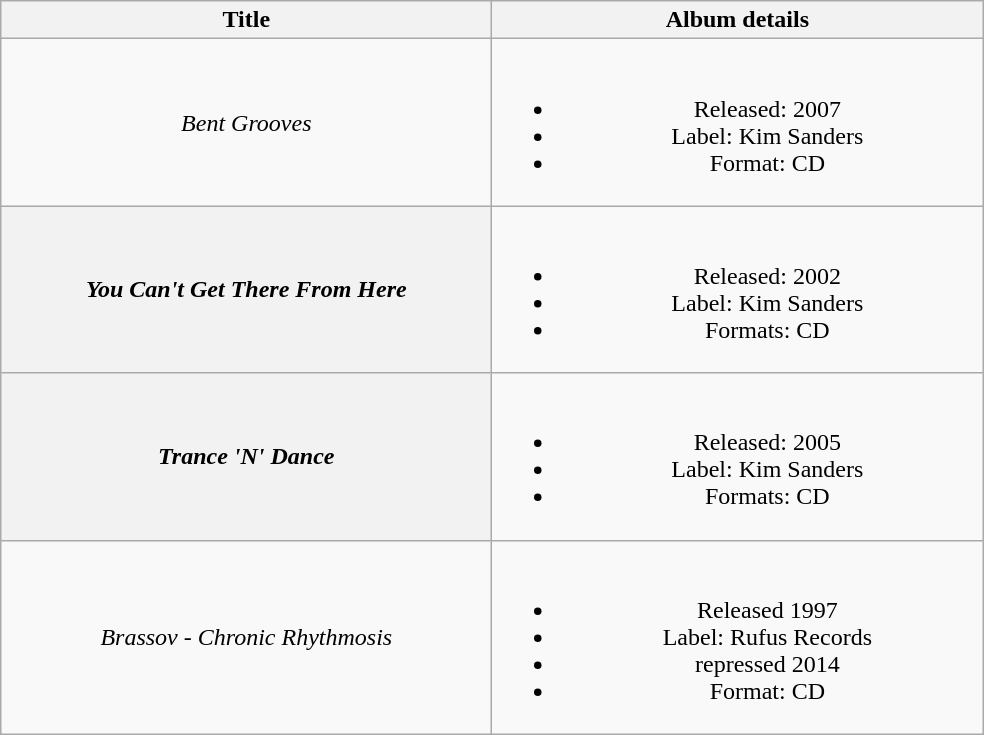<table class="wikitable plainrowheaders" style="text-align:center;">
<tr>
<th scope="col" rowspan="1" style="width:20em;">Title</th>
<th scope="col" rowspan="1" style="width:20em;">Album details</th>
</tr>
<tr>
<td><em>Bent Grooves</em></td>
<td><br><ul><li>Released: 2007</li><li>Label: Kim Sanders</li><li>Format: CD</li></ul></td>
</tr>
<tr>
<th scope="row"><em>You Can't Get There From Here</em></th>
<td><br><ul><li>Released: 2002</li><li>Label: Kim Sanders</li><li>Formats: CD</li></ul></td>
</tr>
<tr>
<th scope="row"><em>Trance 'N' Dance</em></th>
<td><br><ul><li>Released: 2005</li><li>Label: Kim Sanders</li><li>Formats: CD</li></ul></td>
</tr>
<tr>
<td><em>Brassov - Chronic Rhythmosis</em></td>
<td><br><ul><li>Released 1997</li><li>Label: Rufus Records</li><li>repressed 2014</li><li>Format: CD</li></ul></td>
</tr>
</table>
